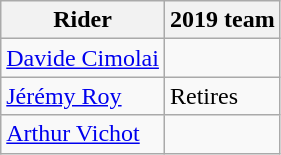<table class="wikitable">
<tr>
<th>Rider</th>
<th>2019 team</th>
</tr>
<tr>
<td><a href='#'>Davide Cimolai</a></td>
<td></td>
</tr>
<tr>
<td><a href='#'>Jérémy Roy</a></td>
<td>Retires</td>
</tr>
<tr>
<td><a href='#'>Arthur Vichot</a></td>
<td></td>
</tr>
</table>
